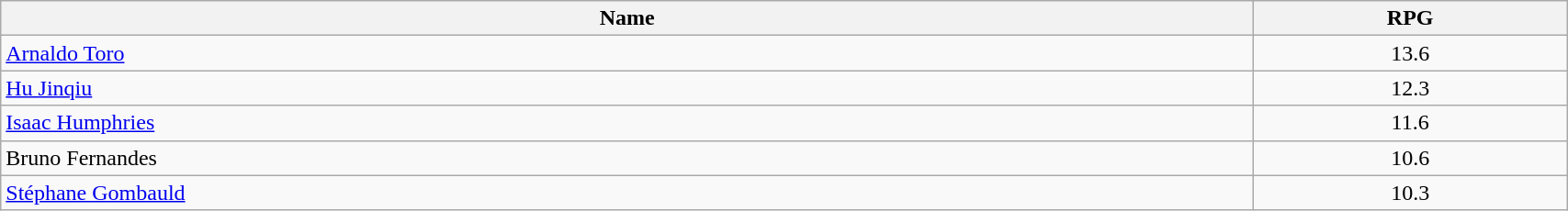<table class=wikitable width="90%">
<tr>
<th width="80%">Name</th>
<th width="20%">RPG</th>
</tr>
<tr>
<td> <a href='#'>Arnaldo Toro</a></td>
<td align=center>13.6</td>
</tr>
<tr>
<td> <a href='#'>Hu Jinqiu</a></td>
<td align=center>12.3</td>
</tr>
<tr>
<td> <a href='#'>Isaac Humphries</a></td>
<td align=center>11.6</td>
</tr>
<tr>
<td> Bruno Fernandes</td>
<td align=center>10.6</td>
</tr>
<tr>
<td> <a href='#'>Stéphane Gombauld</a></td>
<td align=center>10.3</td>
</tr>
</table>
